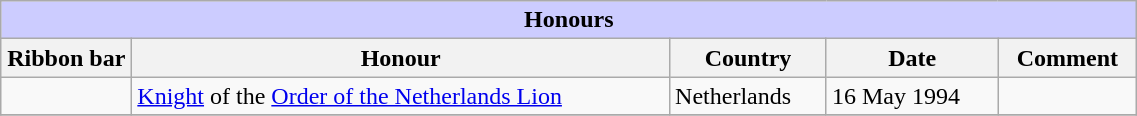<table class="wikitable" style="width:60%;">
<tr style="background:#ccf; text-align:center;">
<td colspan=5><strong>Honours</strong></td>
</tr>
<tr>
<th style="width:80px;">Ribbon bar</th>
<th>Honour</th>
<th>Country</th>
<th>Date</th>
<th>Comment</th>
</tr>
<tr>
<td></td>
<td><a href='#'>Knight</a> of the <a href='#'>Order of the Netherlands Lion</a></td>
<td>Netherlands</td>
<td>16 May 1994</td>
<td></td>
</tr>
<tr>
</tr>
</table>
